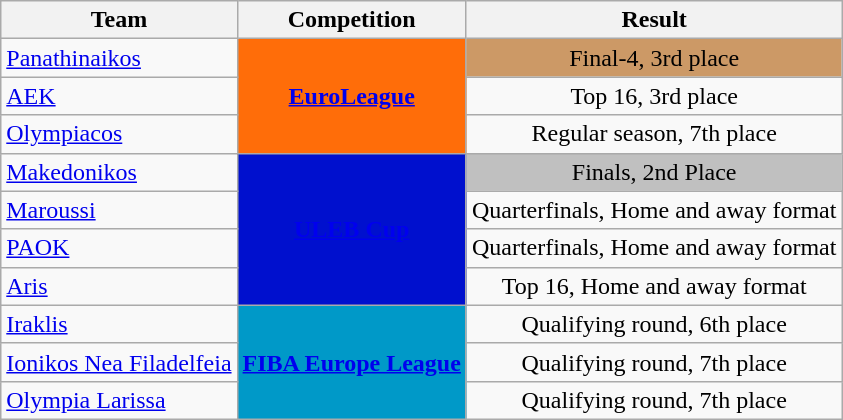<table class="wikitable sortable">
<tr>
<th>Team</th>
<th>Competition</th>
<th>Result</th>
</tr>
<tr>
<td><a href='#'>Panathinaikos</a></td>
<td rowspan="3" style="background:#ff6d09;color:#ffffff;text-align:center"><strong><a href='#'><span>EuroLeague</span></a></strong></td>
<td style="background-color:#C96;text-align:center">Final-4, 3rd place</td>
</tr>
<tr>
<td><a href='#'>AEK</a></td>
<td style="text-align:center">Top 16, 3rd place</td>
</tr>
<tr>
<td><a href='#'>Olympiacos</a></td>
<td style="text-align:center">Regular season, 7th place</td>
</tr>
<tr>
<td><a href='#'>Makedonikos</a></td>
<td rowspan="4" style="background-color:#0010CE;color:white;text-align:center"><strong><a href='#'><span>ULEB Cup</span></a></strong></td>
<td style="background:#C0C0C0;text-align:center">Finals, 2nd Place</td>
</tr>
<tr>
<td><a href='#'>Maroussi</a></td>
<td style="text-align:center">Quarterfinals, Home and away format</td>
</tr>
<tr>
<td><a href='#'>PAOK</a></td>
<td style="text-align:center">Quarterfinals, Home and away format</td>
</tr>
<tr>
<td><a href='#'>Aris</a></td>
<td style="text-align:center">Top 16, Home and away format</td>
</tr>
<tr>
<td><a href='#'>Iraklis</a></td>
<td rowspan="3" style="background-color:#0099C8;color:white;text-align:center"><strong><a href='#'><span>FIBA Europe League</span></a></strong></td>
<td style="text-align:center">Qualifying round, 6th place</td>
</tr>
<tr>
<td><a href='#'>Ionikos Nea Filadelfeia</a></td>
<td style="text-align:center">Qualifying round, 7th place</td>
</tr>
<tr>
<td><a href='#'>Olympia Larissa</a></td>
<td style="text-align:center">Qualifying round, 7th place</td>
</tr>
</table>
